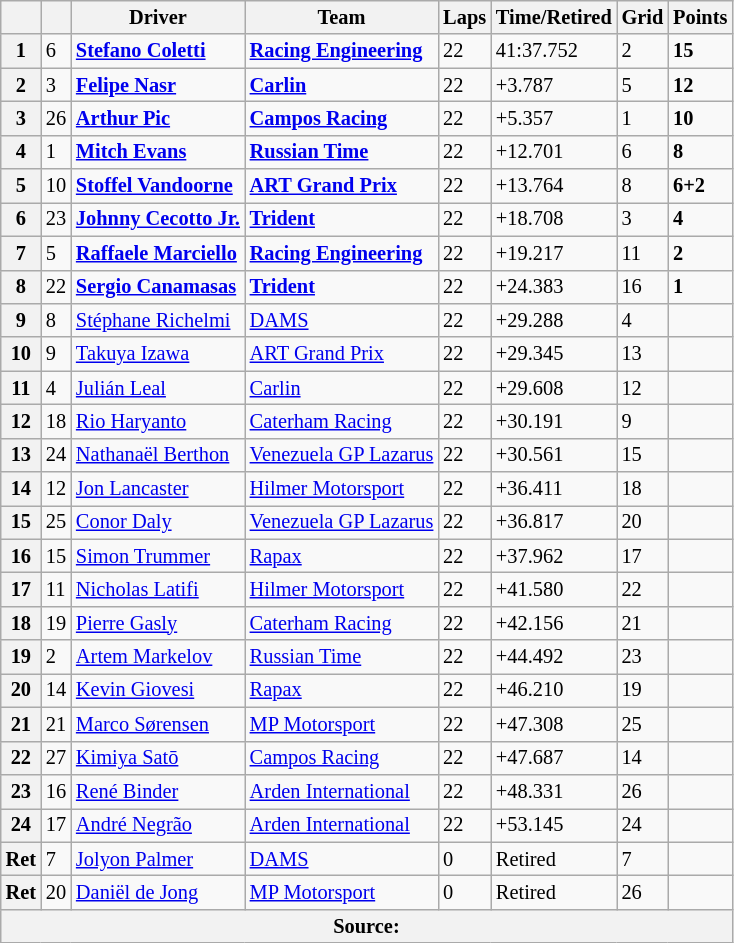<table class="wikitable" style="font-size:85%">
<tr>
<th></th>
<th></th>
<th>Driver</th>
<th>Team</th>
<th>Laps</th>
<th>Time/Retired</th>
<th>Grid</th>
<th>Points</th>
</tr>
<tr>
<th>1</th>
<td>6</td>
<td> <strong><a href='#'>Stefano Coletti</a></strong></td>
<td><strong><a href='#'>Racing Engineering</a></strong></td>
<td>22</td>
<td>41:37.752</td>
<td>2</td>
<td><strong>15</strong></td>
</tr>
<tr>
<th>2</th>
<td>3</td>
<td> <strong><a href='#'>Felipe Nasr</a></strong></td>
<td><strong><a href='#'>Carlin</a></strong></td>
<td>22</td>
<td>+3.787</td>
<td>5</td>
<td><strong>12</strong></td>
</tr>
<tr>
<th>3</th>
<td>26</td>
<td> <strong><a href='#'>Arthur Pic</a></strong></td>
<td><strong><a href='#'>Campos Racing</a></strong></td>
<td>22</td>
<td>+5.357</td>
<td>1</td>
<td><strong>10</strong></td>
</tr>
<tr>
<th>4</th>
<td>1</td>
<td> <strong><a href='#'>Mitch Evans</a></strong></td>
<td><strong><a href='#'>Russian Time</a></strong></td>
<td>22</td>
<td>+12.701</td>
<td>6</td>
<td><strong>8</strong></td>
</tr>
<tr>
<th>5</th>
<td>10</td>
<td> <strong><a href='#'>Stoffel Vandoorne</a></strong></td>
<td><strong><a href='#'>ART Grand Prix</a></strong></td>
<td>22</td>
<td>+13.764</td>
<td>8</td>
<td><strong>6+2</strong></td>
</tr>
<tr>
<th>6</th>
<td>23</td>
<td> <strong><a href='#'>Johnny Cecotto Jr.</a></strong></td>
<td><strong><a href='#'>Trident</a></strong></td>
<td>22</td>
<td>+18.708</td>
<td>3</td>
<td><strong>4</strong></td>
</tr>
<tr>
<th>7</th>
<td>5</td>
<td> <strong><a href='#'>Raffaele Marciello</a></strong></td>
<td><strong><a href='#'>Racing Engineering</a></strong></td>
<td>22</td>
<td>+19.217</td>
<td>11</td>
<td><strong>2</strong></td>
</tr>
<tr>
<th>8</th>
<td>22</td>
<td> <strong><a href='#'>Sergio Canamasas</a></strong></td>
<td><strong><a href='#'>Trident</a></strong></td>
<td>22</td>
<td>+24.383</td>
<td>16</td>
<td><strong>1</strong></td>
</tr>
<tr>
<th>9</th>
<td>8</td>
<td> <a href='#'>Stéphane Richelmi</a></td>
<td><a href='#'>DAMS</a></td>
<td>22</td>
<td>+29.288</td>
<td>4</td>
<td></td>
</tr>
<tr>
<th>10</th>
<td>9</td>
<td> <a href='#'>Takuya Izawa</a></td>
<td><a href='#'>ART Grand Prix</a></td>
<td>22</td>
<td>+29.345</td>
<td>13</td>
<td></td>
</tr>
<tr>
<th>11</th>
<td>4</td>
<td> <a href='#'>Julián Leal</a></td>
<td><a href='#'>Carlin</a></td>
<td>22</td>
<td>+29.608</td>
<td>12</td>
<td></td>
</tr>
<tr>
<th>12</th>
<td>18</td>
<td> <a href='#'>Rio Haryanto</a></td>
<td><a href='#'>Caterham Racing</a></td>
<td>22</td>
<td>+30.191</td>
<td>9</td>
<td></td>
</tr>
<tr>
<th>13</th>
<td>24</td>
<td> <a href='#'>Nathanaël Berthon</a></td>
<td><a href='#'>Venezuela GP Lazarus</a></td>
<td>22</td>
<td>+30.561</td>
<td>15</td>
<td></td>
</tr>
<tr>
<th>14</th>
<td>12</td>
<td> <a href='#'>Jon Lancaster</a></td>
<td><a href='#'>Hilmer Motorsport</a></td>
<td>22</td>
<td>+36.411</td>
<td>18</td>
<td></td>
</tr>
<tr>
<th>15</th>
<td>25</td>
<td> <a href='#'>Conor Daly</a></td>
<td><a href='#'>Venezuela GP Lazarus</a></td>
<td>22</td>
<td>+36.817</td>
<td>20</td>
<td></td>
</tr>
<tr>
<th>16</th>
<td>15</td>
<td> <a href='#'>Simon Trummer</a></td>
<td><a href='#'>Rapax</a></td>
<td>22</td>
<td>+37.962</td>
<td>17</td>
<td></td>
</tr>
<tr>
<th>17</th>
<td>11</td>
<td> <a href='#'>Nicholas Latifi</a></td>
<td><a href='#'>Hilmer Motorsport</a></td>
<td>22</td>
<td>+41.580</td>
<td>22</td>
<td></td>
</tr>
<tr>
<th>18</th>
<td>19</td>
<td> <a href='#'>Pierre Gasly</a></td>
<td><a href='#'>Caterham Racing</a></td>
<td>22</td>
<td>+42.156</td>
<td>21</td>
<td></td>
</tr>
<tr>
<th>19</th>
<td>2</td>
<td> <a href='#'>Artem Markelov</a></td>
<td><a href='#'>Russian Time</a></td>
<td>22</td>
<td>+44.492</td>
<td>23</td>
<td></td>
</tr>
<tr>
<th>20</th>
<td>14</td>
<td> <a href='#'>Kevin Giovesi</a></td>
<td><a href='#'>Rapax</a></td>
<td>22</td>
<td>+46.210</td>
<td>19</td>
<td></td>
</tr>
<tr>
<th>21</th>
<td>21</td>
<td> <a href='#'>Marco Sørensen</a></td>
<td><a href='#'>MP Motorsport</a></td>
<td>22</td>
<td>+47.308</td>
<td>25</td>
<td></td>
</tr>
<tr>
<th>22</th>
<td>27</td>
<td> <a href='#'>Kimiya Satō</a></td>
<td><a href='#'>Campos Racing</a></td>
<td>22</td>
<td>+47.687</td>
<td>14</td>
<td></td>
</tr>
<tr>
<th>23</th>
<td>16</td>
<td> <a href='#'>René Binder</a></td>
<td><a href='#'>Arden International</a></td>
<td>22</td>
<td>+48.331</td>
<td>26</td>
<td></td>
</tr>
<tr>
<th>24</th>
<td>17</td>
<td> <a href='#'>André Negrão</a></td>
<td><a href='#'>Arden International</a></td>
<td>22</td>
<td>+53.145</td>
<td>24</td>
<td></td>
</tr>
<tr>
<th>Ret</th>
<td>7</td>
<td> <a href='#'>Jolyon Palmer</a></td>
<td><a href='#'>DAMS</a></td>
<td>0</td>
<td>Retired</td>
<td>7</td>
<td></td>
</tr>
<tr>
<th>Ret</th>
<td>20</td>
<td> <a href='#'>Daniël de Jong</a></td>
<td><a href='#'>MP Motorsport</a></td>
<td>0</td>
<td>Retired</td>
<td>26</td>
<td></td>
</tr>
<tr>
<th colspan="8">Source:</th>
</tr>
</table>
